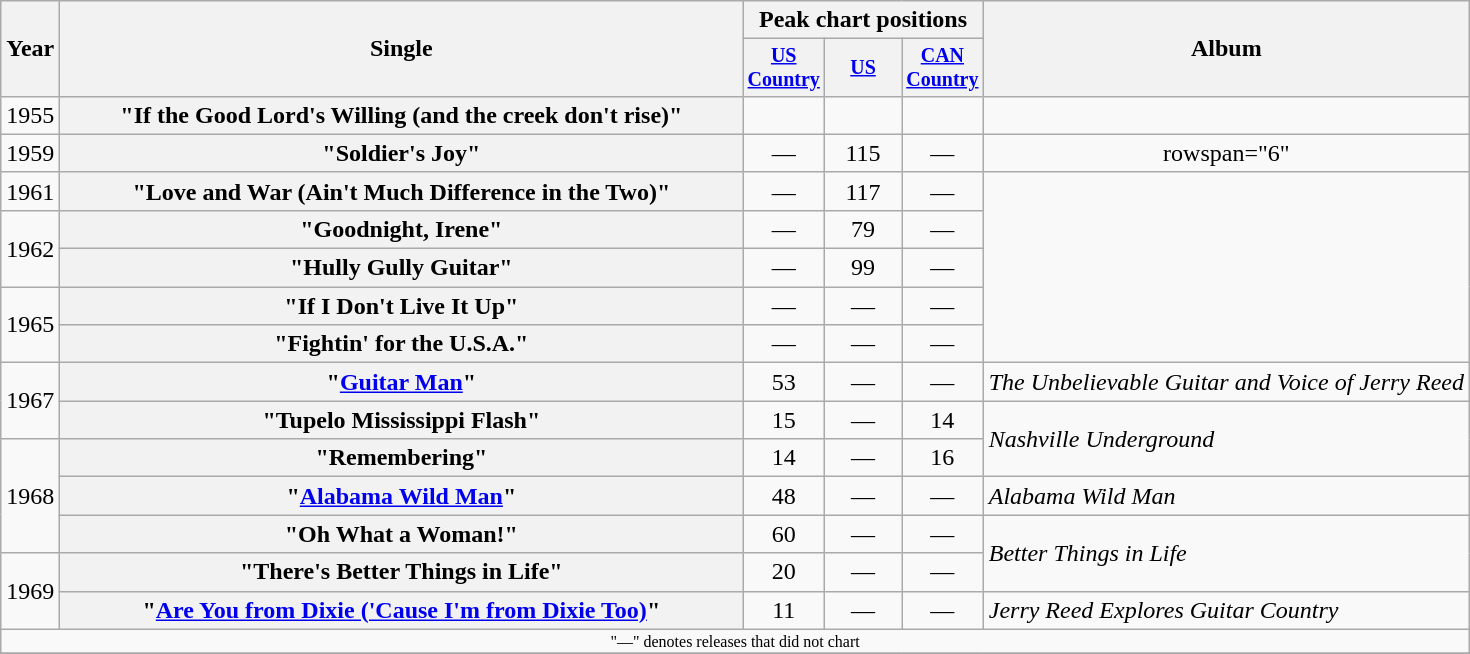<table class="wikitable plainrowheaders" style="text-align:center;">
<tr>
<th rowspan="2">Year</th>
<th rowspan="2" style="width:28em;">Single</th>
<th colspan="3">Peak chart positions</th>
<th rowspan="2">Album</th>
</tr>
<tr style="font-size:smaller;">
<th width="45"><a href='#'>US Country</a><br></th>
<th width="45"><a href='#'>US</a><br></th>
<th width="45"><a href='#'>CAN Country</a><br></th>
</tr>
<tr>
<td>1955</td>
<th>"If the Good Lord's Willing (and the creek don't rise)"</th>
<td></td>
<td></td>
<td></td>
<td></td>
</tr>
<tr>
<td>1959</td>
<th scope="row">"Soldier's Joy"</th>
<td>—</td>
<td>115</td>
<td>—</td>
<td>rowspan="6" </td>
</tr>
<tr>
<td>1961</td>
<th scope="row">"Love and War (Ain't Much Difference in the Two)"</th>
<td>—</td>
<td>117</td>
<td>—</td>
</tr>
<tr>
<td rowspan="2">1962</td>
<th scope="row">"Goodnight, Irene"</th>
<td>—</td>
<td>79</td>
<td>—</td>
</tr>
<tr>
<th scope="row">"Hully Gully Guitar"</th>
<td>—</td>
<td>99</td>
<td>—</td>
</tr>
<tr>
<td rowspan="2">1965</td>
<th scope="row">"If I Don't Live It Up"</th>
<td>—</td>
<td>—</td>
<td>—</td>
</tr>
<tr>
<th scope="row">"Fightin' for the U.S.A."</th>
<td>—</td>
<td>—</td>
<td>—</td>
</tr>
<tr>
<td rowspan="2">1967</td>
<th scope="row">"<a href='#'>Guitar Man</a>"</th>
<td>53</td>
<td>—</td>
<td>—</td>
<td align="left"><em>The Unbelievable Guitar and Voice of Jerry Reed</em></td>
</tr>
<tr>
<th scope="row">"Tupelo Mississippi Flash"</th>
<td>15</td>
<td>—</td>
<td>14</td>
<td align="left" rowspan="2"><em>Nashville Underground</em></td>
</tr>
<tr>
<td rowspan="3">1968</td>
<th scope="row">"Remembering"</th>
<td>14</td>
<td>—</td>
<td>16</td>
</tr>
<tr>
<th scope="row">"<a href='#'>Alabama Wild Man</a>"</th>
<td>48</td>
<td>—</td>
<td>—</td>
<td align="left"><em>Alabama Wild Man</em></td>
</tr>
<tr>
<th scope="row">"Oh What a Woman!"</th>
<td>60</td>
<td>—</td>
<td>—</td>
<td align="left" rowspan="2"><em>Better Things in Life</em></td>
</tr>
<tr>
<td rowspan="2">1969</td>
<th scope="row">"There's Better Things in Life"</th>
<td>20</td>
<td>—</td>
<td>—</td>
</tr>
<tr>
<th scope="row">"<a href='#'>Are You from Dixie ('Cause I'm from Dixie Too)</a>"</th>
<td>11</td>
<td>—</td>
<td>—</td>
<td align="left"><em>Jerry Reed Explores Guitar Country</em></td>
</tr>
<tr>
<td align="center" colspan="8" style="font-size:8pt">"—" denotes releases that did not chart</td>
</tr>
<tr>
</tr>
</table>
